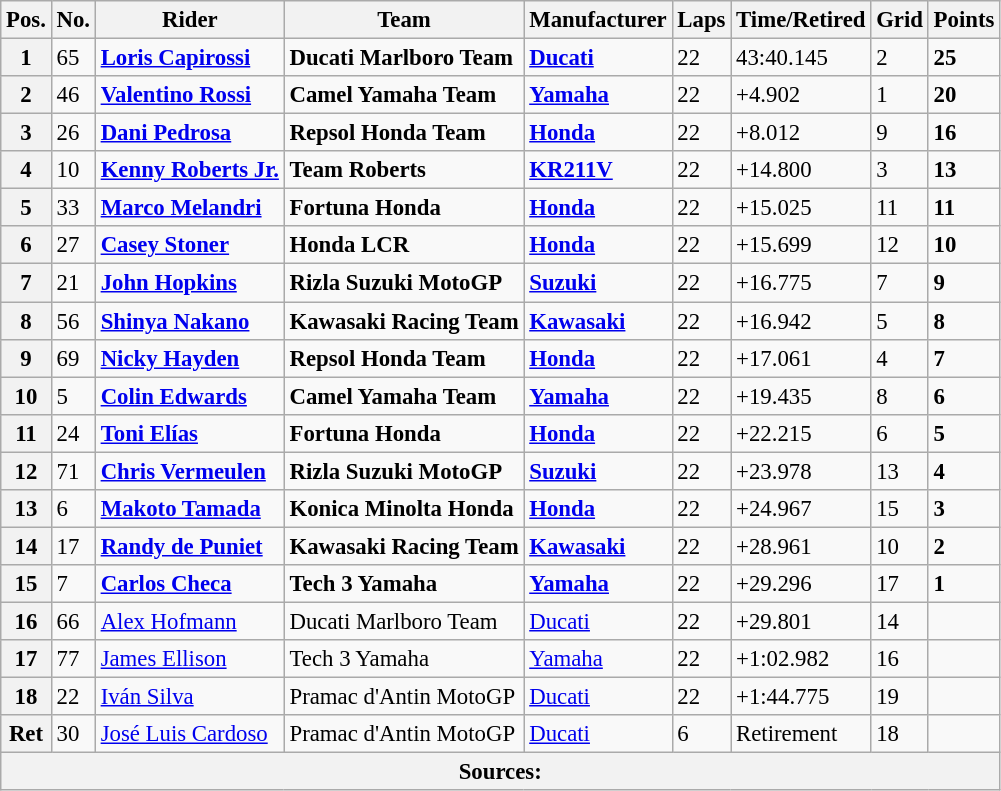<table class="wikitable" style="font-size: 95%;">
<tr>
<th>Pos.</th>
<th>No.</th>
<th>Rider</th>
<th>Team</th>
<th>Manufacturer</th>
<th>Laps</th>
<th>Time/Retired</th>
<th>Grid</th>
<th>Points</th>
</tr>
<tr>
<th>1</th>
<td>65</td>
<td> <strong><a href='#'>Loris Capirossi</a></strong></td>
<td><strong>Ducati Marlboro Team</strong></td>
<td><strong><a href='#'>Ducati</a></strong></td>
<td>22</td>
<td>43:40.145</td>
<td>2</td>
<td><strong>25</strong></td>
</tr>
<tr>
<th>2</th>
<td>46</td>
<td> <strong><a href='#'>Valentino Rossi</a></strong></td>
<td><strong>Camel Yamaha Team</strong></td>
<td><strong><a href='#'>Yamaha</a></strong></td>
<td>22</td>
<td>+4.902</td>
<td>1</td>
<td><strong>20</strong></td>
</tr>
<tr>
<th>3</th>
<td>26</td>
<td> <strong><a href='#'>Dani Pedrosa</a></strong></td>
<td><strong>Repsol Honda Team</strong></td>
<td><strong><a href='#'>Honda</a></strong></td>
<td>22</td>
<td>+8.012</td>
<td>9</td>
<td><strong>16</strong></td>
</tr>
<tr>
<th>4</th>
<td>10</td>
<td> <strong><a href='#'>Kenny Roberts Jr.</a></strong></td>
<td><strong>Team Roberts</strong></td>
<td><strong><a href='#'>KR211V</a></strong></td>
<td>22</td>
<td>+14.800</td>
<td>3</td>
<td><strong>13</strong></td>
</tr>
<tr>
<th>5</th>
<td>33</td>
<td> <strong><a href='#'>Marco Melandri</a></strong></td>
<td><strong>Fortuna Honda</strong></td>
<td><strong><a href='#'>Honda</a></strong></td>
<td>22</td>
<td>+15.025</td>
<td>11</td>
<td><strong>11</strong></td>
</tr>
<tr>
<th>6</th>
<td>27</td>
<td> <strong><a href='#'>Casey Stoner</a></strong></td>
<td><strong>Honda LCR</strong></td>
<td><strong><a href='#'>Honda</a></strong></td>
<td>22</td>
<td>+15.699</td>
<td>12</td>
<td><strong>10</strong></td>
</tr>
<tr>
<th>7</th>
<td>21</td>
<td> <strong><a href='#'>John Hopkins</a></strong></td>
<td><strong>Rizla Suzuki MotoGP</strong></td>
<td><strong><a href='#'>Suzuki</a></strong></td>
<td>22</td>
<td>+16.775</td>
<td>7</td>
<td><strong>9</strong></td>
</tr>
<tr>
<th>8</th>
<td>56</td>
<td> <strong><a href='#'>Shinya Nakano</a></strong></td>
<td><strong>Kawasaki Racing Team</strong></td>
<td><strong><a href='#'>Kawasaki</a></strong></td>
<td>22</td>
<td>+16.942</td>
<td>5</td>
<td><strong>8</strong></td>
</tr>
<tr>
<th>9</th>
<td>69</td>
<td> <strong><a href='#'>Nicky Hayden</a></strong></td>
<td><strong>Repsol Honda Team</strong></td>
<td><strong><a href='#'>Honda</a></strong></td>
<td>22</td>
<td>+17.061</td>
<td>4</td>
<td><strong>7</strong></td>
</tr>
<tr>
<th>10</th>
<td>5</td>
<td> <strong><a href='#'>Colin Edwards</a></strong></td>
<td><strong>Camel Yamaha Team</strong></td>
<td><strong><a href='#'>Yamaha</a></strong></td>
<td>22</td>
<td>+19.435</td>
<td>8</td>
<td><strong>6</strong></td>
</tr>
<tr>
<th>11</th>
<td>24</td>
<td> <strong><a href='#'>Toni Elías</a></strong></td>
<td><strong>Fortuna Honda</strong></td>
<td><strong><a href='#'>Honda</a></strong></td>
<td>22</td>
<td>+22.215</td>
<td>6</td>
<td><strong>5</strong></td>
</tr>
<tr>
<th>12</th>
<td>71</td>
<td> <strong><a href='#'>Chris Vermeulen</a></strong></td>
<td><strong>Rizla Suzuki MotoGP</strong></td>
<td><strong><a href='#'>Suzuki</a></strong></td>
<td>22</td>
<td>+23.978</td>
<td>13</td>
<td><strong>4</strong></td>
</tr>
<tr>
<th>13</th>
<td>6</td>
<td> <strong><a href='#'>Makoto Tamada</a></strong></td>
<td><strong>Konica Minolta Honda</strong></td>
<td><strong><a href='#'>Honda</a></strong></td>
<td>22</td>
<td>+24.967</td>
<td>15</td>
<td><strong>3</strong></td>
</tr>
<tr>
<th>14</th>
<td>17</td>
<td> <strong><a href='#'>Randy de Puniet</a></strong></td>
<td><strong>Kawasaki Racing Team</strong></td>
<td><strong><a href='#'>Kawasaki</a></strong></td>
<td>22</td>
<td>+28.961</td>
<td>10</td>
<td><strong>2</strong></td>
</tr>
<tr>
<th>15</th>
<td>7</td>
<td> <strong><a href='#'>Carlos Checa</a></strong></td>
<td><strong>Tech 3 Yamaha</strong></td>
<td><strong><a href='#'>Yamaha</a></strong></td>
<td>22</td>
<td>+29.296</td>
<td>17</td>
<td><strong>1</strong></td>
</tr>
<tr>
<th>16</th>
<td>66</td>
<td> <a href='#'>Alex Hofmann</a></td>
<td>Ducati Marlboro Team</td>
<td><a href='#'>Ducati</a></td>
<td>22</td>
<td>+29.801</td>
<td>14</td>
<td></td>
</tr>
<tr>
<th>17</th>
<td>77</td>
<td> <a href='#'>James Ellison</a></td>
<td>Tech 3 Yamaha</td>
<td><a href='#'>Yamaha</a></td>
<td>22</td>
<td>+1:02.982</td>
<td>16</td>
<td></td>
</tr>
<tr>
<th>18</th>
<td>22</td>
<td> <a href='#'>Iván Silva</a></td>
<td>Pramac d'Antin MotoGP</td>
<td><a href='#'>Ducati</a></td>
<td>22</td>
<td>+1:44.775</td>
<td>19</td>
<td></td>
</tr>
<tr>
<th>Ret</th>
<td>30</td>
<td> <a href='#'>José Luis Cardoso</a></td>
<td>Pramac d'Antin MotoGP</td>
<td><a href='#'>Ducati</a></td>
<td>6</td>
<td>Retirement</td>
<td>18</td>
<td></td>
</tr>
<tr>
<th colspan=9>Sources: </th>
</tr>
</table>
